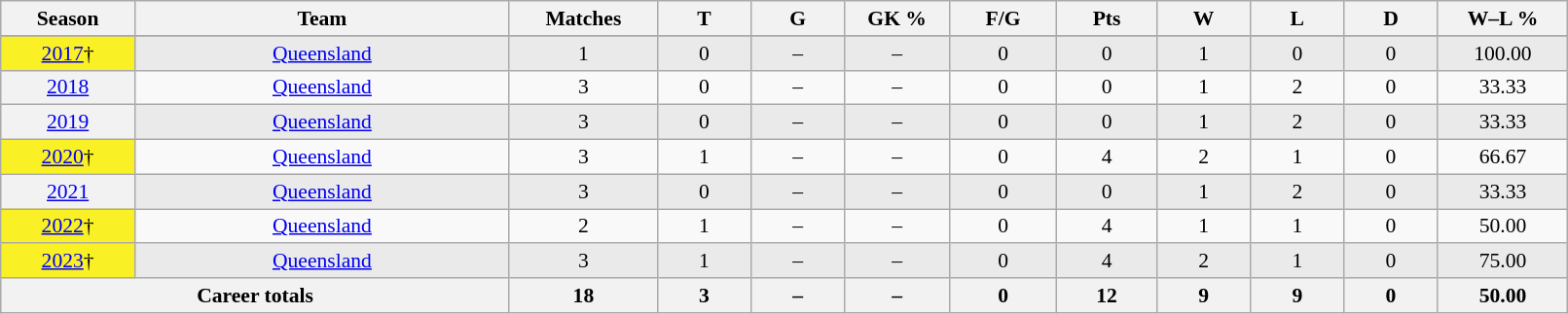<table class="wikitable sortable"  style="font-size:90%; text-align:center; width:85%;">
<tr>
<th width=2%>Season</th>
<th width=8%>Team</th>
<th width=2%>Matches</th>
<th width=2%>T</th>
<th width=2%>G</th>
<th width=2%>GK %</th>
<th width=2%>F/G</th>
<th width=2%>Pts</th>
<th width=2%>W</th>
<th width=2%>L</th>
<th width=2%>D</th>
<th width=2%>W–L %</th>
</tr>
<tr>
</tr>
<tr style="background-color: #EAEAEA">
<th scope="row" style="text-align:center;background:#f9f025; font-weight:normal"><a href='#'>2017</a>†</th>
<td style="text-align:center;"><a href='#'>Queensland</a></td>
<td>1</td>
<td>0</td>
<td>–</td>
<td>–</td>
<td>0</td>
<td>0</td>
<td>1</td>
<td>0</td>
<td>0</td>
<td>100.00</td>
</tr>
<tr>
<th scope="row" style="text-align:center; font-weight:normal"><a href='#'>2018</a></th>
<td style="text-align:center;"><a href='#'>Queensland</a></td>
<td>3</td>
<td>0</td>
<td>–</td>
<td>–</td>
<td>0</td>
<td>0</td>
<td>1</td>
<td>2</td>
<td>0</td>
<td>33.33</td>
</tr>
<tr style="background-color: #EAEAEA">
<th scope="row" style="text-align:center; font-weight:normal"><a href='#'>2019</a></th>
<td><a href='#'>Queensland</a></td>
<td>3</td>
<td>0</td>
<td>–</td>
<td>–</td>
<td>0</td>
<td>0</td>
<td>1</td>
<td>2</td>
<td>0</td>
<td>33.33</td>
</tr>
<tr>
<th scope="row" style="text-align:center;background:#f9f025; font-weight:normal"><a href='#'>2020</a>†</th>
<td><a href='#'>Queensland</a></td>
<td>3</td>
<td>1</td>
<td>–</td>
<td>–</td>
<td>0</td>
<td>4</td>
<td>2</td>
<td>1</td>
<td>0</td>
<td>66.67</td>
</tr>
<tr style="background-color: #EAEAEA">
<th scope="row" style="text-align:center; font-weight:normal"><a href='#'>2021</a></th>
<td><a href='#'>Queensland</a></td>
<td>3</td>
<td>0</td>
<td>–</td>
<td>–</td>
<td>0</td>
<td>0</td>
<td>1</td>
<td>2</td>
<td>0</td>
<td>33.33</td>
</tr>
<tr>
<th scope="row" style="text-align:center;background:#f9f025; font-weight:normal"><a href='#'>2022</a>†</th>
<td><a href='#'>Queensland</a></td>
<td>2</td>
<td>1</td>
<td>–</td>
<td>–</td>
<td>0</td>
<td>4</td>
<td>1</td>
<td>1</td>
<td>0</td>
<td>50.00</td>
</tr>
<tr style="background-color: #EAEAEA">
<th scope="row" style="text-align:center;background:#f9f025; font-weight:normal"><a href='#'>2023</a>†</th>
<td><a href='#'>Queensland</a></td>
<td>3</td>
<td>1</td>
<td>–</td>
<td>–</td>
<td>0</td>
<td>4</td>
<td>2</td>
<td>1</td>
<td>0</td>
<td>75.00</td>
</tr>
<tr class="sortbottom">
<th colspan="2">Career totals</th>
<th>18</th>
<th>3</th>
<th>–</th>
<th>–</th>
<th>0</th>
<th>12</th>
<th>9</th>
<th>9</th>
<th>0</th>
<th>50.00</th>
</tr>
</table>
